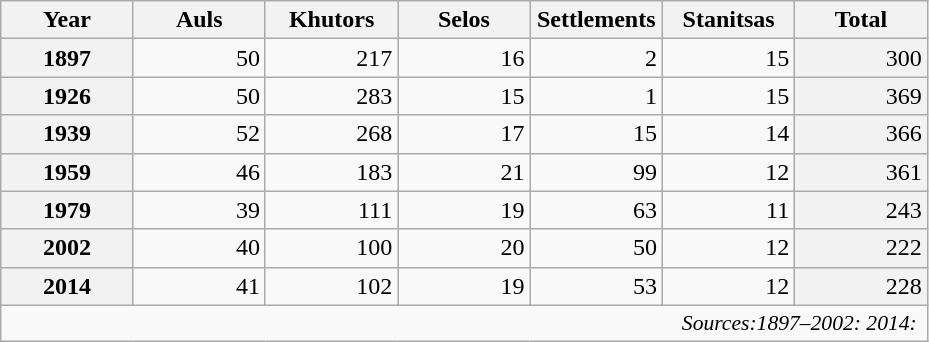<table class="wikitable sortable" style="text-align:right;">
<tr>
<th width="14%">Year</th>
<th width="14%">Auls</th>
<th width="14%">Khutors</th>
<th width="14%">Selos</th>
<th width="14%">Settlements</th>
<th width="14%">Stanitsas</th>
<th width="14%">Total</th>
</tr>
<tr>
<td style="background:#f2f2f2; text-align:center;"><strong>1897</strong></td>
<td>50</td>
<td>217</td>
<td>16</td>
<td>2</td>
<td>15</td>
<td style="background:#f2f2f2;">300</td>
</tr>
<tr>
<td style="background:#f2f2f2; text-align:center;"><strong>1926</strong></td>
<td>50</td>
<td>283</td>
<td>15</td>
<td>1</td>
<td>15</td>
<td style="background:#f2f2f2;">369</td>
</tr>
<tr>
<td style="background:#f2f2f2; text-align:center;"><strong>1939</strong></td>
<td>52</td>
<td>268</td>
<td>17</td>
<td>15</td>
<td>14</td>
<td style="background:#f2f2f2;">366</td>
</tr>
<tr>
<td style="background:#f2f2f2; text-align:center;"><strong>1959</strong></td>
<td>46</td>
<td>183</td>
<td>21</td>
<td>99</td>
<td>12</td>
<td style="background:#f2f2f2;">361</td>
</tr>
<tr>
<td style="background:#f2f2f2; text-align:center;"><strong>1979</strong></td>
<td>39</td>
<td>111</td>
<td>19</td>
<td>63</td>
<td>11</td>
<td style="background:#f2f2f2;">243</td>
</tr>
<tr>
<td style="background:#f2f2f2; text-align:center;"><strong>2002</strong></td>
<td>40</td>
<td>100</td>
<td>20</td>
<td>50</td>
<td>12</td>
<td style="background:#f2f2f2;">222</td>
</tr>
<tr>
<td style="background:#f2f2f2; text-align:center;"><strong>2014</strong></td>
<td>41</td>
<td>102</td>
<td>19</td>
<td>53</td>
<td>12</td>
<td style="background:#f2f2f2;">228</td>
</tr>
<tr class="sortbottom">
<td colspan="7" style="font-size:90%;"><em>Sources:1897–2002:</em> <em>2014:</em> </td>
</tr>
</table>
